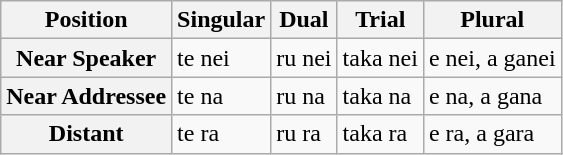<table class="wikitable">
<tr>
<th>Position</th>
<th>Singular</th>
<th>Dual</th>
<th>Trial</th>
<th>Plural</th>
</tr>
<tr>
<th>Near Speaker</th>
<td>te nei</td>
<td>ru nei</td>
<td>taka nei</td>
<td>e nei, a ganei</td>
</tr>
<tr>
<th>Near Addressee</th>
<td>te na</td>
<td>ru na</td>
<td>taka na</td>
<td>e na, a gana</td>
</tr>
<tr>
<th>Distant</th>
<td>te ra</td>
<td>ru ra</td>
<td>taka ra</td>
<td>e ra, a gara</td>
</tr>
</table>
